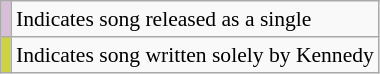<table class="wikitable" style="font-size:90%;">
<tr>
<td style="background-color:#D8BFD8"> </td>
<td>Indicates song released as a single</td>
</tr>
<tr>
<td style="background-color:#ced343"> </td>
<td>Indicates song written solely by Kennedy</td>
</tr>
</table>
